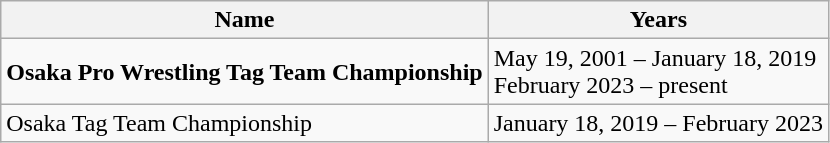<table class="wikitable">
<tr>
<th>Name</th>
<th>Years</th>
</tr>
<tr>
<td><strong>Osaka Pro Wrestling Tag Team Championship</strong></td>
<td>May 19, 2001 – January 18, 2019<br>February 2023 – present</td>
</tr>
<tr>
<td>Osaka Tag Team Championship</td>
<td>January 18, 2019 – February 2023</td>
</tr>
</table>
